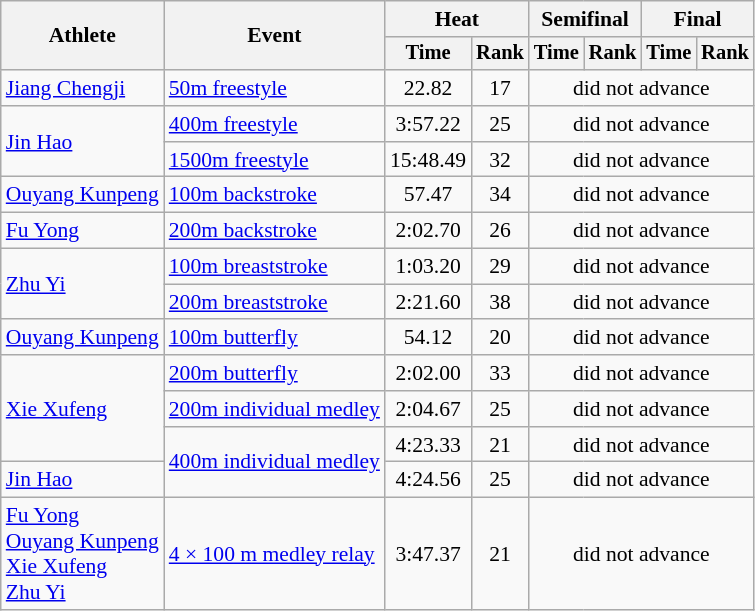<table class=wikitable style="font-size:90%">
<tr>
<th rowspan="2">Athlete</th>
<th rowspan="2">Event</th>
<th colspan="2">Heat</th>
<th colspan="2">Semifinal</th>
<th colspan="2">Final</th>
</tr>
<tr style="font-size:95%">
<th>Time</th>
<th>Rank</th>
<th>Time</th>
<th>Rank</th>
<th>Time</th>
<th>Rank</th>
</tr>
<tr>
<td align=left><a href='#'>Jiang Chengji</a></td>
<td align=left><a href='#'>50m freestyle</a></td>
<td align=center>22.82</td>
<td align=center>17</td>
<td align=center colspan=4>did not advance</td>
</tr>
<tr>
<td align=left rowspan=2><a href='#'>Jin Hao</a></td>
<td align=left><a href='#'>400m freestyle</a></td>
<td align=center>3:57.22</td>
<td align=center>25</td>
<td align=center colspan=4>did not advance</td>
</tr>
<tr>
<td align=left><a href='#'>1500m freestyle</a></td>
<td align=center>15:48.49</td>
<td align=center>32</td>
<td align=center colspan=4>did not advance</td>
</tr>
<tr>
<td align=left><a href='#'>Ouyang Kunpeng</a></td>
<td align=left><a href='#'>100m backstroke</a></td>
<td align=center>57.47</td>
<td align=center>34</td>
<td align=center colspan=4>did not advance</td>
</tr>
<tr>
<td align=left><a href='#'>Fu Yong</a></td>
<td align=left><a href='#'>200m backstroke</a></td>
<td align=center>2:02.70</td>
<td align=center>26</td>
<td align=center colspan=4>did not advance</td>
</tr>
<tr>
<td align=left rowspan=2><a href='#'>Zhu Yi</a></td>
<td align=left><a href='#'>100m breaststroke</a></td>
<td align=center>1:03.20</td>
<td align=center>29</td>
<td align=center colspan=4>did not advance</td>
</tr>
<tr>
<td align=left><a href='#'>200m breaststroke</a></td>
<td align=center>2:21.60</td>
<td align=center>38</td>
<td align=center colspan=4>did not advance</td>
</tr>
<tr>
<td align=left><a href='#'>Ouyang Kunpeng</a></td>
<td align=left><a href='#'>100m butterfly</a></td>
<td align=center>54.12</td>
<td align=center>20</td>
<td align=center colspan=4>did not advance</td>
</tr>
<tr>
<td align=left rowspan=3><a href='#'>Xie Xufeng</a></td>
<td align=left><a href='#'>200m butterfly</a></td>
<td align=center>2:02.00</td>
<td align=center>33</td>
<td align=center colspan=4>did not advance</td>
</tr>
<tr>
<td align=left><a href='#'>200m individual medley</a></td>
<td align=center>2:04.67</td>
<td align=center>25</td>
<td align=center colspan=4>did not advance</td>
</tr>
<tr>
<td align=left rowspan=2><a href='#'>400m individual medley</a></td>
<td align=center>4:23.33</td>
<td align=center>21</td>
<td align=center colspan=4>did not advance</td>
</tr>
<tr>
<td align=left><a href='#'>Jin Hao</a></td>
<td align=center>4:24.56</td>
<td align=center>25</td>
<td align=center colspan=4>did not advance</td>
</tr>
<tr>
<td align=left><a href='#'>Fu Yong</a><br> <a href='#'>Ouyang Kunpeng</a><br> <a href='#'>Xie Xufeng</a><br> <a href='#'>Zhu Yi</a></td>
<td align=left><a href='#'>4 × 100 m medley relay</a></td>
<td align=center>3:47.37</td>
<td align=center>21</td>
<td align=center colspan=4>did not advance</td>
</tr>
</table>
